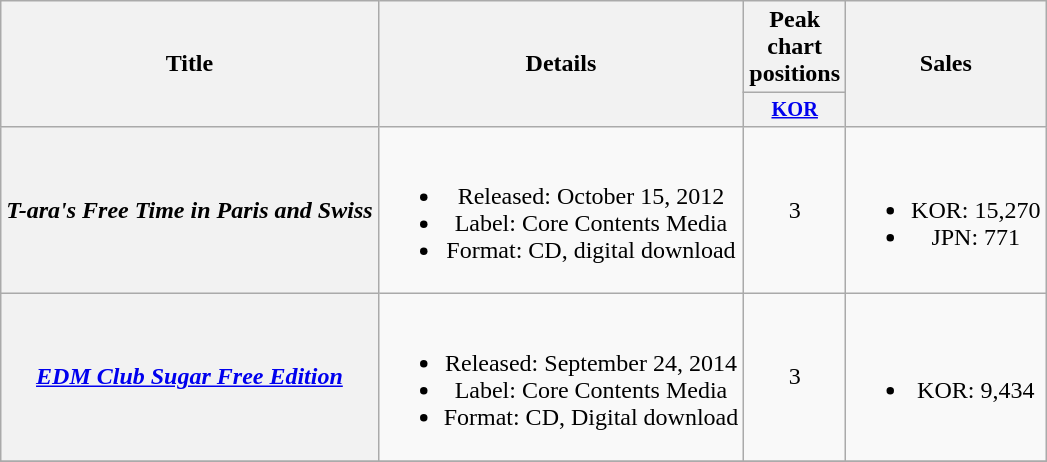<table class="wikitable plainrowheaders" style="text-align:center;">
<tr>
<th rowspan="2" scope="col">Title</th>
<th rowspan="2" scope="col">Details</th>
<th scope="col">Peak chart positions</th>
<th rowspan="2" scope="col">Sales</th>
</tr>
<tr>
<th scope="col" style="width:3em;font-size:85%"><a href='#'>KOR</a><br></th>
</tr>
<tr>
<th scope="row"><em>T-ara's Free Time in Paris and Swiss</em></th>
<td><br><ul><li>Released: October 15, 2012</li><li>Label: Core Contents Media</li><li>Format: CD, digital download</li></ul></td>
<td>3</td>
<td><br><ul><li>KOR: 15,270</li><li>JPN: 771</li></ul></td>
</tr>
<tr>
<th scope="row"><em><a href='#'>EDM Club Sugar Free Edition</a></em></th>
<td><br><ul><li>Released: September 24, 2014</li><li>Label: Core Contents Media</li><li>Format: CD, Digital download</li></ul></td>
<td>3</td>
<td><br><ul><li>KOR: 9,434</li></ul></td>
</tr>
<tr>
</tr>
</table>
